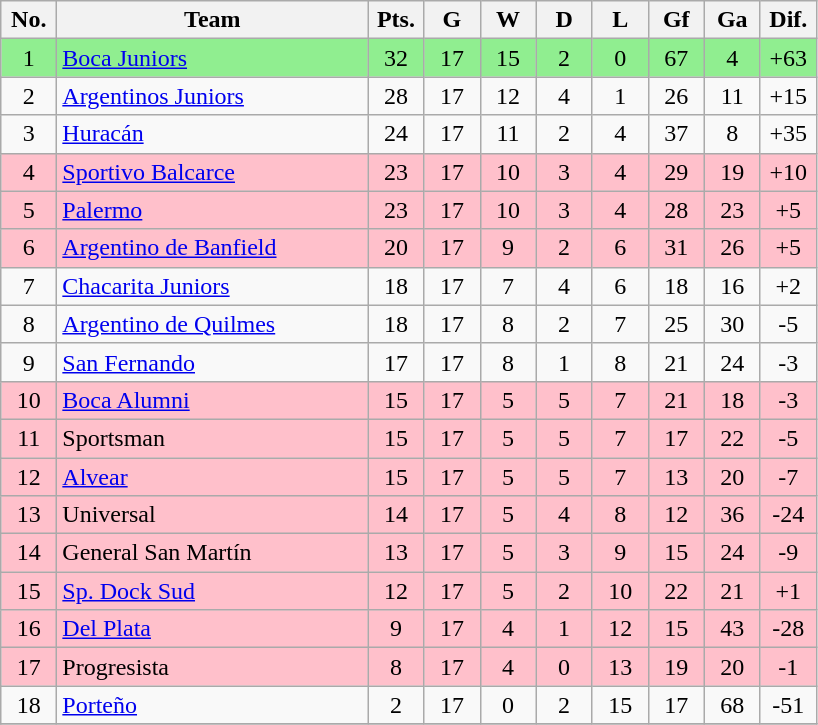<table class="wikitable" style="text-align:center">
<tr>
<th width=30px>No.</th>
<th width=200px>Team</th>
<th width=30px>Pts.</th>
<th width=30px>G</th>
<th width=30px>W</th>
<th width=30px>D</th>
<th width=30px>L</th>
<th width=30px>Gf</th>
<th width=30px>Ga</th>
<th width=30px>Dif.</th>
</tr>
<tr bgcolor="lightgreen">
<td>1</td>
<td align="left"><a href='#'>Boca Juniors</a></td>
<td>32</td>
<td>17</td>
<td>15</td>
<td>2</td>
<td>0</td>
<td>67</td>
<td>4</td>
<td>+63</td>
</tr>
<tr>
<td>2</td>
<td align="left"><a href='#'>Argentinos Juniors</a></td>
<td>28</td>
<td>17</td>
<td>12</td>
<td>4</td>
<td>1</td>
<td>26</td>
<td>11</td>
<td>+15</td>
</tr>
<tr>
<td>3</td>
<td align="left"><a href='#'>Huracán</a></td>
<td>24</td>
<td>17</td>
<td>11</td>
<td>2</td>
<td>4</td>
<td>37</td>
<td>8</td>
<td>+35</td>
</tr>
<tr bgcolor="pink">
<td>4</td>
<td align="left"><a href='#'>Sportivo Balcarce</a></td>
<td>23</td>
<td>17</td>
<td>10</td>
<td>3</td>
<td>4</td>
<td>29</td>
<td>19</td>
<td>+10</td>
</tr>
<tr bgcolor="pink">
<td>5</td>
<td align="left"><a href='#'>Palermo</a></td>
<td>23</td>
<td>17</td>
<td>10</td>
<td>3</td>
<td>4</td>
<td>28</td>
<td>23</td>
<td>+5</td>
</tr>
<tr bgcolor="pink">
<td>6</td>
<td align="left"><a href='#'>Argentino de Banfield</a></td>
<td>20</td>
<td>17</td>
<td>9</td>
<td>2</td>
<td>6</td>
<td>31</td>
<td>26</td>
<td>+5</td>
</tr>
<tr>
<td>7</td>
<td align="left"><a href='#'>Chacarita Juniors</a></td>
<td>18</td>
<td>17</td>
<td>7</td>
<td>4</td>
<td>6</td>
<td>18</td>
<td>16</td>
<td>+2</td>
</tr>
<tr>
<td>8</td>
<td align="left"><a href='#'>Argentino de Quilmes</a></td>
<td>18</td>
<td>17</td>
<td>8</td>
<td>2</td>
<td>7</td>
<td>25</td>
<td>30</td>
<td>-5</td>
</tr>
<tr>
<td>9</td>
<td align="left"><a href='#'>San Fernando</a></td>
<td>17</td>
<td>17</td>
<td>8</td>
<td>1</td>
<td>8</td>
<td>21</td>
<td>24</td>
<td>-3</td>
</tr>
<tr bgcolor="pink">
<td>10</td>
<td align="left"><a href='#'>Boca Alumni</a></td>
<td>15</td>
<td>17</td>
<td>5</td>
<td>5</td>
<td>7</td>
<td>21</td>
<td>18</td>
<td>-3</td>
</tr>
<tr bgcolor="pink">
<td>11</td>
<td align="left">Sportsman</td>
<td>15</td>
<td>17</td>
<td>5</td>
<td>5</td>
<td>7</td>
<td>17</td>
<td>22</td>
<td>-5</td>
</tr>
<tr bgcolor="pink">
<td>12</td>
<td align="left"><a href='#'>Alvear</a></td>
<td>15</td>
<td>17</td>
<td>5</td>
<td>5</td>
<td>7</td>
<td>13</td>
<td>20</td>
<td>-7</td>
</tr>
<tr bgcolor="pink">
<td>13</td>
<td align="left">Universal</td>
<td>14</td>
<td>17</td>
<td>5</td>
<td>4</td>
<td>8</td>
<td>12</td>
<td>36</td>
<td>-24</td>
</tr>
<tr bgcolor="pink">
<td>14</td>
<td align="left">General San Martín</td>
<td>13</td>
<td>17</td>
<td>5</td>
<td>3</td>
<td>9</td>
<td>15</td>
<td>24</td>
<td>-9</td>
</tr>
<tr bgcolor="pink">
<td>15</td>
<td align="left"><a href='#'>Sp. Dock Sud</a></td>
<td>12</td>
<td>17</td>
<td>5</td>
<td>2</td>
<td>10</td>
<td>22</td>
<td>21</td>
<td>+1</td>
</tr>
<tr bgcolor="pink">
<td>16</td>
<td align="left"><a href='#'>Del Plata</a></td>
<td>9</td>
<td>17</td>
<td>4</td>
<td>1</td>
<td>12</td>
<td>15</td>
<td>43</td>
<td>-28</td>
</tr>
<tr bgcolor="pink">
<td>17</td>
<td align="left">Progresista</td>
<td>8</td>
<td>17</td>
<td>4</td>
<td>0</td>
<td>13</td>
<td>19</td>
<td>20</td>
<td>-1</td>
</tr>
<tr>
<td>18</td>
<td align="left"><a href='#'>Porteño</a></td>
<td>2</td>
<td>17</td>
<td>0</td>
<td>2</td>
<td>15</td>
<td>17</td>
<td>68</td>
<td>-51</td>
</tr>
<tr>
</tr>
</table>
